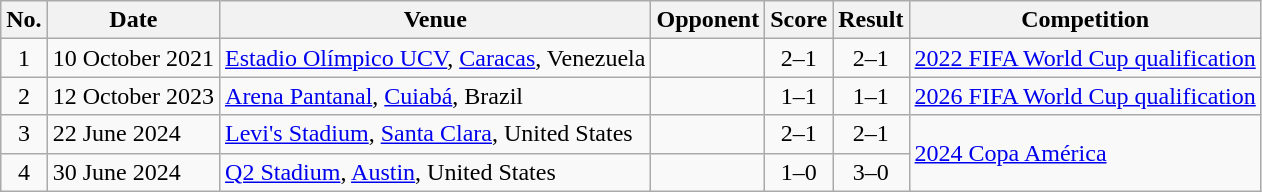<table class="wikitable sortable">
<tr>
<th scope="col">No.</th>
<th scope="col">Date</th>
<th scope="col">Venue</th>
<th scope="col">Opponent</th>
<th scope="col">Score</th>
<th scope="col">Result</th>
<th scope="col">Competition</th>
</tr>
<tr>
<td align="center">1</td>
<td>10 October 2021</td>
<td><a href='#'>Estadio Olímpico UCV</a>, <a href='#'>Caracas</a>, Venezuela</td>
<td></td>
<td align="center">2–1</td>
<td align="center">2–1</td>
<td><a href='#'>2022 FIFA World Cup qualification</a></td>
</tr>
<tr>
<td align="center">2</td>
<td>12 October 2023</td>
<td><a href='#'>Arena Pantanal</a>, <a href='#'>Cuiabá</a>, Brazil</td>
<td></td>
<td align="center">1–1</td>
<td align="center">1–1</td>
<td><a href='#'>2026 FIFA World Cup qualification</a></td>
</tr>
<tr>
<td align="center">3</td>
<td>22 June 2024</td>
<td><a href='#'>Levi's Stadium</a>, <a href='#'>Santa Clara</a>, United States</td>
<td></td>
<td align="center">2–1</td>
<td align="center">2–1</td>
<td rowspan=2><a href='#'>2024 Copa América</a></td>
</tr>
<tr>
<td align="center">4</td>
<td>30 June 2024</td>
<td><a href='#'>Q2 Stadium</a>, <a href='#'>Austin</a>, United States</td>
<td></td>
<td align="center">1–0</td>
<td align="center">3–0</td>
</tr>
</table>
